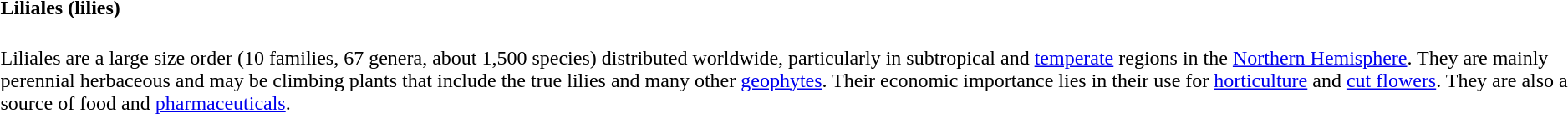<table>
<tr>
<td><br><h4>Liliales (lilies)</h4>
Liliales are a large size order (10 families, 67 genera, about 1,500 species) distributed worldwide, particularly in subtropical and <a href='#'>temperate</a> regions in the <a href='#'>Northern Hemisphere</a>. They are mainly perennial herbaceous and may be climbing plants that include the true lilies and many other <a href='#'>geophytes</a>. Their economic importance lies in their use for <a href='#'>horticulture</a> and <a href='#'>cut flowers</a>. They are also a source of food and <a href='#'>pharmaceuticals</a>.</td>
</tr>
</table>
